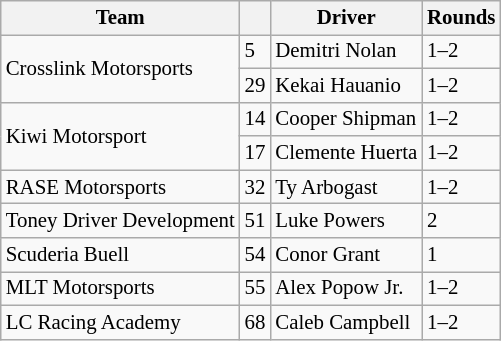<table class="wikitable" style="font-size: 87%">
<tr>
<th>Team</th>
<th></th>
<th>Driver</th>
<th>Rounds</th>
</tr>
<tr>
<td rowspan=2> Crosslink Motorsports</td>
<td>5</td>
<td> Demitri Nolan</td>
<td>1–2</td>
</tr>
<tr>
<td>29</td>
<td> Kekai Hauanio</td>
<td>1–2</td>
</tr>
<tr>
<td rowspan=2> Kiwi Motorsport</td>
<td>14</td>
<td> Cooper Shipman</td>
<td>1–2</td>
</tr>
<tr>
<td>17</td>
<td nowrap> Clemente Huerta</td>
<td>1–2</td>
</tr>
<tr>
<td> RASE Motorsports</td>
<td>32</td>
<td> Ty Arbogast</td>
<td>1–2</td>
</tr>
<tr>
<td> Toney Driver Development</td>
<td>51</td>
<td> Luke Powers</td>
<td>2</td>
</tr>
<tr>
<td> Scuderia Buell</td>
<td>54</td>
<td> Conor Grant</td>
<td>1</td>
</tr>
<tr>
<td> MLT Motorsports</td>
<td>55</td>
<td> Alex Popow Jr.</td>
<td>1–2</td>
</tr>
<tr>
<td> LC Racing Academy</td>
<td>68</td>
<td> Caleb Campbell</td>
<td>1–2</td>
</tr>
</table>
